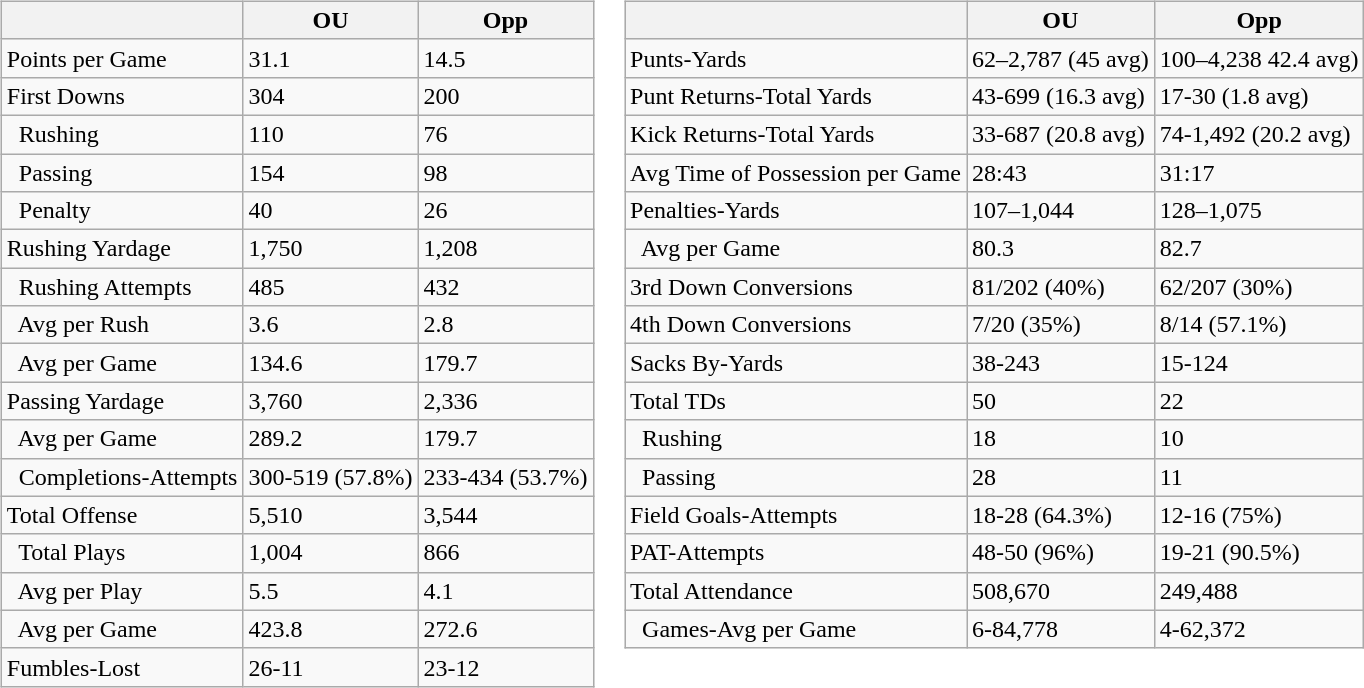<table>
<tr>
<td valign="top"><br><table class="wikitable" style="white-space:nowrap;">
<tr>
<th></th>
<th>OU</th>
<th>Opp</th>
</tr>
<tr>
<td>Points per Game</td>
<td>31.1</td>
<td>14.5</td>
</tr>
<tr>
<td>First Downs</td>
<td>304</td>
<td>200</td>
</tr>
<tr>
<td>  Rushing</td>
<td>110</td>
<td>76</td>
</tr>
<tr>
<td>  Passing</td>
<td>154</td>
<td>98</td>
</tr>
<tr>
<td>  Penalty</td>
<td>40</td>
<td>26</td>
</tr>
<tr>
<td>Rushing Yardage</td>
<td>1,750</td>
<td>1,208</td>
</tr>
<tr>
<td>  Rushing Attempts</td>
<td>485</td>
<td>432</td>
</tr>
<tr>
<td>  Avg per Rush</td>
<td>3.6</td>
<td>2.8</td>
</tr>
<tr>
<td>  Avg per Game</td>
<td>134.6</td>
<td>179.7</td>
</tr>
<tr>
<td>Passing Yardage</td>
<td>3,760</td>
<td>2,336</td>
</tr>
<tr>
<td>  Avg per Game</td>
<td>289.2</td>
<td>179.7</td>
</tr>
<tr>
<td>  Completions-Attempts</td>
<td>300-519 (57.8%)</td>
<td>233-434 (53.7%)</td>
</tr>
<tr>
<td>Total Offense</td>
<td>5,510</td>
<td>3,544</td>
</tr>
<tr>
<td>  Total Plays</td>
<td>1,004</td>
<td>866</td>
</tr>
<tr>
<td>  Avg per Play</td>
<td>5.5</td>
<td>4.1</td>
</tr>
<tr>
<td>  Avg per Game</td>
<td>423.8</td>
<td>272.6</td>
</tr>
<tr>
<td>Fumbles-Lost</td>
<td>26-11</td>
<td>23-12</td>
</tr>
</table>
</td>
<td valign="top"><br><table class="wikitable" style="white-space:nowrap;">
<tr>
<th></th>
<th>OU</th>
<th>Opp</th>
</tr>
<tr>
<td>Punts-Yards</td>
<td>62–2,787 (45 avg)</td>
<td>100–4,238 42.4 avg)</td>
</tr>
<tr>
<td>Punt Returns-Total Yards</td>
<td>43-699 (16.3 avg)</td>
<td>17-30 (1.8 avg)</td>
</tr>
<tr>
<td>Kick Returns-Total Yards</td>
<td>33-687 (20.8 avg)</td>
<td>74-1,492 (20.2 avg)</td>
</tr>
<tr>
<td>Avg Time of Possession per Game</td>
<td>28:43</td>
<td>31:17</td>
</tr>
<tr>
<td>Penalties-Yards</td>
<td>107–1,044</td>
<td>128–1,075</td>
</tr>
<tr>
<td>  Avg per Game</td>
<td>80.3</td>
<td>82.7</td>
</tr>
<tr>
<td>3rd Down Conversions</td>
<td>81/202 (40%)</td>
<td>62/207 (30%)</td>
</tr>
<tr>
<td>4th Down Conversions</td>
<td>7/20 (35%)</td>
<td>8/14 (57.1%)</td>
</tr>
<tr>
<td>Sacks By-Yards</td>
<td>38-243</td>
<td>15-124</td>
</tr>
<tr>
<td>Total TDs</td>
<td>50</td>
<td>22</td>
</tr>
<tr>
<td>  Rushing</td>
<td>18</td>
<td>10</td>
</tr>
<tr>
<td>  Passing</td>
<td>28</td>
<td>11</td>
</tr>
<tr>
<td>Field Goals-Attempts</td>
<td>18-28 (64.3%)</td>
<td>12-16 (75%)</td>
</tr>
<tr>
<td>PAT-Attempts</td>
<td>48-50 (96%)</td>
<td>19-21 (90.5%)</td>
</tr>
<tr>
<td>Total Attendance</td>
<td>508,670</td>
<td>249,488</td>
</tr>
<tr>
<td>  Games-Avg per Game</td>
<td>6-84,778</td>
<td>4-62,372</td>
</tr>
</table>
</td>
</tr>
</table>
